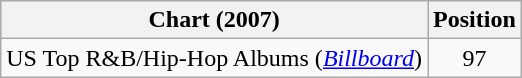<table class="wikitable">
<tr>
<th>Chart (2007)</th>
<th>Position</th>
</tr>
<tr>
<td>US Top R&B/Hip-Hop Albums (<em><a href='#'>Billboard</a></em>)</td>
<td align="center">97</td>
</tr>
</table>
